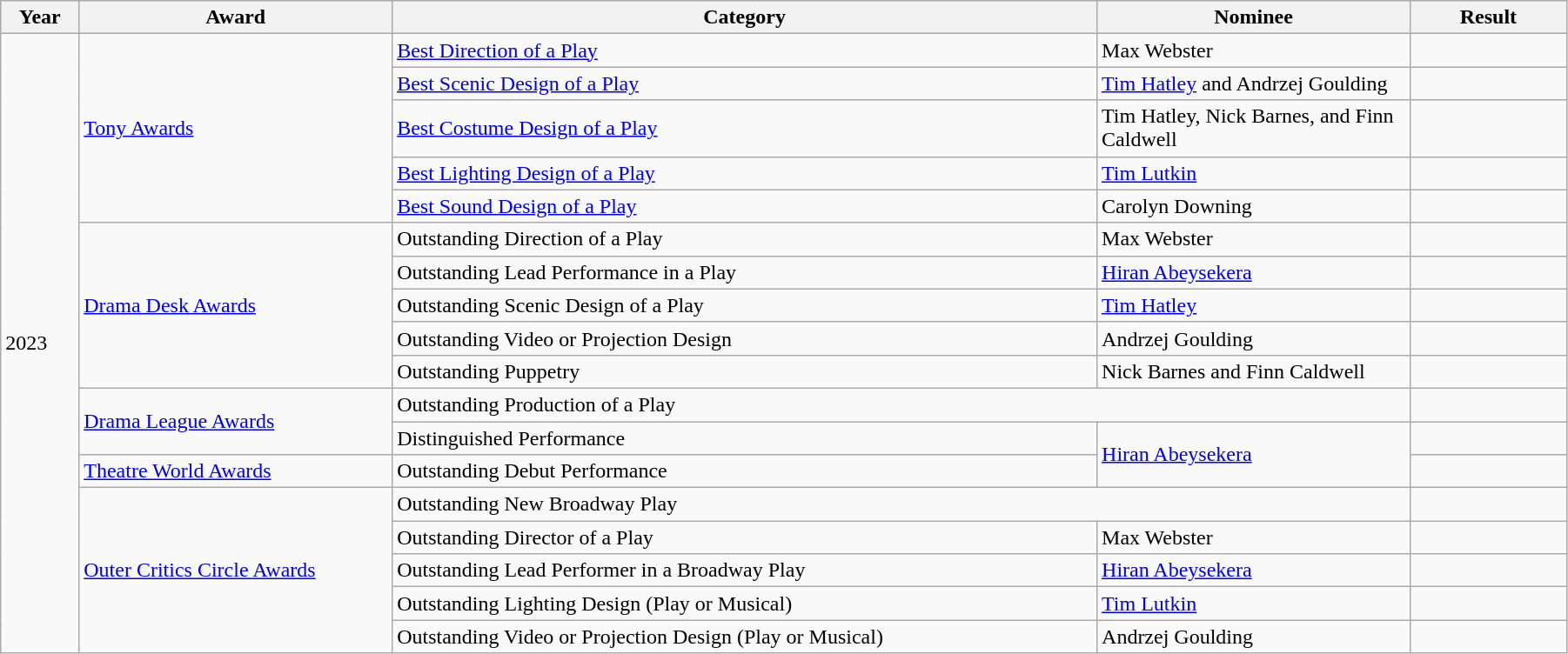<table class="wikitable" width="95%">
<tr>
<th width="5%">Year</th>
<th width="20%">Award</th>
<th width="45%">Category</th>
<th width="20%">Nominee</th>
<th width="10%">Result</th>
</tr>
<tr>
<td rowspan="18">2023</td>
<td rowspan="5"><a href='#'>Tony Awards</a></td>
<td><a href='#'>Best Direction of a Play</a></td>
<td>Max Webster</td>
<td></td>
</tr>
<tr>
<td><a href='#'>Best Scenic Design of a Play</a></td>
<td><a href='#'>Tim Hatley</a> and Andrzej Goulding</td>
<td></td>
</tr>
<tr>
<td><a href='#'>Best Costume Design of a Play</a></td>
<td>Tim Hatley, Nick Barnes, and Finn Caldwell</td>
<td></td>
</tr>
<tr>
<td><a href='#'>Best Lighting Design of a Play</a></td>
<td><a href='#'>Tim Lutkin</a></td>
<td></td>
</tr>
<tr>
<td><a href='#'>Best Sound Design of a Play</a></td>
<td>Carolyn Downing</td>
<td></td>
</tr>
<tr>
<td rowspan="5"><a href='#'>Drama Desk Awards</a></td>
<td>Outstanding Direction of a Play</td>
<td>Max Webster</td>
<td></td>
</tr>
<tr>
<td>Outstanding Lead Performance in a Play</td>
<td><a href='#'>Hiran Abeysekera</a></td>
<td></td>
</tr>
<tr>
<td>Outstanding Scenic Design of a Play</td>
<td><a href='#'>Tim Hatley</a></td>
<td></td>
</tr>
<tr>
<td>Outstanding Video or Projection Design</td>
<td>Andrzej Goulding</td>
<td></td>
</tr>
<tr>
<td>Outstanding Puppetry</td>
<td>Nick Barnes and Finn Caldwell</td>
<td></td>
</tr>
<tr>
<td rowspan="2"><a href='#'>Drama League Awards</a></td>
<td colspan="2">Outstanding Production of a Play</td>
<td></td>
</tr>
<tr>
<td>Distinguished Performance</td>
<td rowspan="2"><a href='#'>Hiran Abeysekera</a></td>
<td></td>
</tr>
<tr>
<td><a href='#'>Theatre World Awards</a></td>
<td>Outstanding Debut Performance</td>
<td></td>
</tr>
<tr>
<td rowspan="5"><a href='#'>Outer Critics Circle Awards</a></td>
<td colspan="2">Outstanding New Broadway Play</td>
<td></td>
</tr>
<tr>
<td>Outstanding Director of a Play</td>
<td>Max Webster</td>
<td></td>
</tr>
<tr>
<td>Outstanding Lead Performer in a Broadway Play</td>
<td><a href='#'>Hiran Abeysekera</a></td>
<td></td>
</tr>
<tr>
<td>Outstanding Lighting Design (Play or Musical)</td>
<td><a href='#'>Tim Lutkin</a></td>
<td></td>
</tr>
<tr>
<td>Outstanding Video or Projection Design (Play or Musical)</td>
<td>Andrzej Goulding</td>
<td></td>
</tr>
</table>
